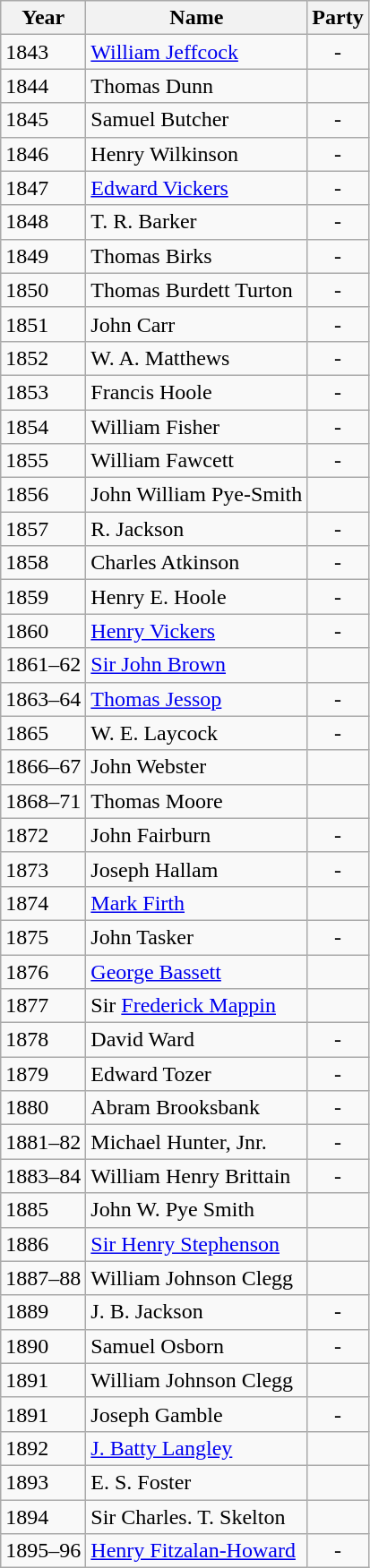<table class="wikitable">
<tr>
<th>Year</th>
<th>Name</th>
<th colspan=2>Party</th>
</tr>
<tr>
<td>1843</td>
<td><a href='#'>William Jeffcock</a></td>
<td colspan="2" style="text-align:center">-</td>
</tr>
<tr>
<td>1844</td>
<td>Thomas Dunn</td>
<td></td>
</tr>
<tr>
<td>1845</td>
<td>Samuel Butcher</td>
<td colspan="2" style="text-align:center">-</td>
</tr>
<tr>
<td>1846</td>
<td>Henry Wilkinson</td>
<td colspan="2" style="text-align:center">-</td>
</tr>
<tr>
<td>1847</td>
<td><a href='#'>Edward Vickers</a></td>
<td colspan="2" style="text-align:center">-</td>
</tr>
<tr>
<td>1848</td>
<td>T. R. Barker</td>
<td colspan="2" style="text-align:center">-</td>
</tr>
<tr>
<td>1849</td>
<td>Thomas Birks</td>
<td colspan="2" style="text-align:center">-</td>
</tr>
<tr>
<td>1850</td>
<td>Thomas Burdett Turton</td>
<td colspan="2" style="text-align:center">-</td>
</tr>
<tr>
<td>1851</td>
<td>John Carr</td>
<td colspan="2" style="text-align:center">-</td>
</tr>
<tr>
<td>1852</td>
<td>W. A. Matthews</td>
<td colspan="2" style="text-align:center">-</td>
</tr>
<tr>
<td>1853</td>
<td>Francis Hoole</td>
<td colspan="2" style="text-align:center">-</td>
</tr>
<tr>
<td>1854</td>
<td>William Fisher</td>
<td colspan="2" style="text-align:center">-</td>
</tr>
<tr>
<td>1855</td>
<td>William Fawcett</td>
<td colspan="2" style="text-align:center">-</td>
</tr>
<tr>
<td>1856</td>
<td>John William Pye-Smith</td>
<td></td>
</tr>
<tr>
<td>1857</td>
<td>R. Jackson</td>
<td colspan="2" style="text-align:center">-</td>
</tr>
<tr>
<td>1858</td>
<td>Charles Atkinson</td>
<td colspan="2" style="text-align:center">-</td>
</tr>
<tr>
<td>1859</td>
<td>Henry E. Hoole</td>
<td colspan="2" style="text-align:center">-</td>
</tr>
<tr>
<td>1860</td>
<td><a href='#'>Henry Vickers</a></td>
<td colspan="2" style="text-align:center">-</td>
</tr>
<tr>
<td>1861–62</td>
<td><a href='#'>Sir John Brown</a></td>
<td></td>
</tr>
<tr>
<td>1863–64</td>
<td><a href='#'>Thomas Jessop</a></td>
<td colspan="2" style="text-align:center">-</td>
</tr>
<tr>
<td>1865</td>
<td>W. E. Laycock</td>
<td colspan="2" style="text-align:center">-</td>
</tr>
<tr>
<td>1866–67</td>
<td>John Webster</td>
<td></td>
</tr>
<tr>
<td>1868–71</td>
<td>Thomas Moore</td>
<td></td>
</tr>
<tr>
<td>1872</td>
<td>John Fairburn</td>
<td colspan="2" style="text-align:center">-</td>
</tr>
<tr>
<td>1873</td>
<td>Joseph Hallam</td>
<td colspan="2" style="text-align:center">-</td>
</tr>
<tr>
<td>1874</td>
<td><a href='#'>Mark Firth</a></td>
<td></td>
</tr>
<tr>
<td>1875</td>
<td>John Tasker</td>
<td colspan="2" style="text-align:center">-</td>
</tr>
<tr>
<td>1876</td>
<td><a href='#'>George Bassett</a></td>
<td></td>
</tr>
<tr>
<td>1877</td>
<td>Sir <a href='#'>Frederick Mappin</a></td>
<td></td>
</tr>
<tr>
<td>1878</td>
<td>David Ward</td>
<td colspan="2" style="text-align:center">-</td>
</tr>
<tr>
<td>1879</td>
<td>Edward Tozer</td>
<td colspan="2" style="text-align:center">-</td>
</tr>
<tr>
<td>1880</td>
<td>Abram Brooksbank</td>
<td colspan="2" style="text-align:center">-</td>
</tr>
<tr>
<td>1881–82</td>
<td>Michael Hunter, Jnr.</td>
<td colspan="2" style="text-align:center">-</td>
</tr>
<tr>
<td>1883–84</td>
<td>William Henry Brittain</td>
<td colspan="2" style="text-align:center">-</td>
</tr>
<tr>
<td>1885</td>
<td>John W. Pye Smith</td>
<td></td>
</tr>
<tr>
<td>1886</td>
<td><a href='#'>Sir Henry Stephenson</a></td>
<td></td>
</tr>
<tr>
<td>1887–88</td>
<td>William Johnson Clegg</td>
<td></td>
</tr>
<tr>
<td>1889</td>
<td>J. B. Jackson</td>
<td colspan="2" style="text-align:center">-</td>
</tr>
<tr>
<td>1890</td>
<td>Samuel Osborn</td>
<td colspan="2" style="text-align:center">-</td>
</tr>
<tr>
<td>1891</td>
<td>William Johnson Clegg</td>
<td></td>
</tr>
<tr>
<td>1891</td>
<td>Joseph Gamble</td>
<td colspan="2" style="text-align:center">-</td>
</tr>
<tr>
<td>1892</td>
<td><a href='#'>J. Batty Langley</a></td>
<td></td>
</tr>
<tr>
<td>1893</td>
<td>E. S. Foster</td>
<td></td>
</tr>
<tr>
<td>1894</td>
<td>Sir Charles. T. Skelton</td>
<td></td>
</tr>
<tr>
<td>1895–96</td>
<td><a href='#'>Henry Fitzalan-Howard</a></td>
<td colspan="2" style="text-align:center">-</td>
</tr>
</table>
